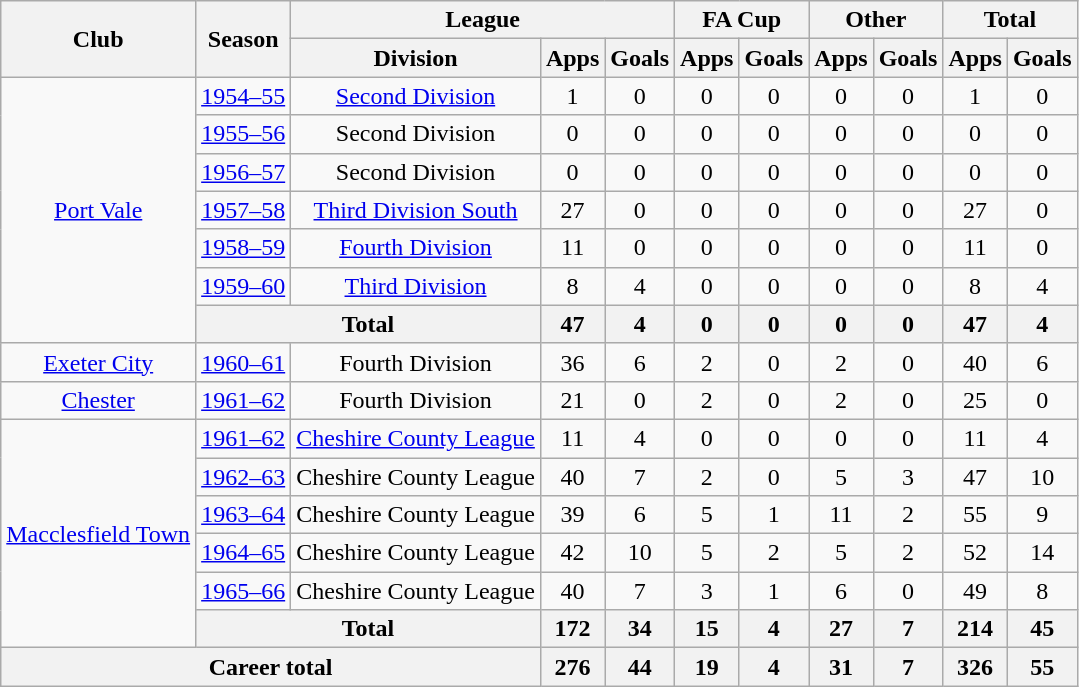<table class="wikitable" style="text-align: center;">
<tr>
<th rowspan="2">Club</th>
<th rowspan="2">Season</th>
<th colspan="3">League</th>
<th colspan="2">FA Cup</th>
<th colspan="2">Other</th>
<th colspan="2">Total</th>
</tr>
<tr>
<th>Division</th>
<th>Apps</th>
<th>Goals</th>
<th>Apps</th>
<th>Goals</th>
<th>Apps</th>
<th>Goals</th>
<th>Apps</th>
<th>Goals</th>
</tr>
<tr>
<td rowspan="7"><a href='#'>Port Vale</a></td>
<td><a href='#'>1954–55</a></td>
<td><a href='#'>Second Division</a></td>
<td>1</td>
<td>0</td>
<td>0</td>
<td>0</td>
<td>0</td>
<td>0</td>
<td>1</td>
<td>0</td>
</tr>
<tr>
<td><a href='#'>1955–56</a></td>
<td>Second Division</td>
<td>0</td>
<td>0</td>
<td>0</td>
<td>0</td>
<td>0</td>
<td>0</td>
<td>0</td>
<td>0</td>
</tr>
<tr>
<td><a href='#'>1956–57</a></td>
<td>Second Division</td>
<td>0</td>
<td>0</td>
<td>0</td>
<td>0</td>
<td>0</td>
<td>0</td>
<td>0</td>
<td>0</td>
</tr>
<tr>
<td><a href='#'>1957–58</a></td>
<td><a href='#'>Third Division South</a></td>
<td>27</td>
<td>0</td>
<td>0</td>
<td>0</td>
<td>0</td>
<td>0</td>
<td>27</td>
<td>0</td>
</tr>
<tr>
<td><a href='#'>1958–59</a></td>
<td><a href='#'>Fourth Division</a></td>
<td>11</td>
<td>0</td>
<td>0</td>
<td>0</td>
<td>0</td>
<td>0</td>
<td>11</td>
<td>0</td>
</tr>
<tr>
<td><a href='#'>1959–60</a></td>
<td><a href='#'>Third Division</a></td>
<td>8</td>
<td>4</td>
<td>0</td>
<td>0</td>
<td>0</td>
<td>0</td>
<td>8</td>
<td>4</td>
</tr>
<tr>
<th colspan="2">Total</th>
<th>47</th>
<th>4</th>
<th>0</th>
<th>0</th>
<th>0</th>
<th>0</th>
<th>47</th>
<th>4</th>
</tr>
<tr>
<td><a href='#'>Exeter City</a></td>
<td><a href='#'>1960–61</a></td>
<td>Fourth Division</td>
<td>36</td>
<td>6</td>
<td>2</td>
<td>0</td>
<td>2</td>
<td>0</td>
<td>40</td>
<td>6</td>
</tr>
<tr>
<td><a href='#'>Chester</a></td>
<td><a href='#'>1961–62</a></td>
<td>Fourth Division</td>
<td>21</td>
<td>0</td>
<td>2</td>
<td>0</td>
<td>2</td>
<td>0</td>
<td>25</td>
<td>0</td>
</tr>
<tr>
<td rowspan="6"><a href='#'>Macclesfield Town</a></td>
<td><a href='#'>1961–62</a></td>
<td><a href='#'>Cheshire County League</a></td>
<td>11</td>
<td>4</td>
<td>0</td>
<td>0</td>
<td>0</td>
<td>0</td>
<td>11</td>
<td>4</td>
</tr>
<tr>
<td><a href='#'>1962–63</a></td>
<td>Cheshire County League</td>
<td>40</td>
<td>7</td>
<td>2</td>
<td>0</td>
<td>5</td>
<td>3</td>
<td>47</td>
<td>10</td>
</tr>
<tr>
<td><a href='#'>1963–64</a></td>
<td>Cheshire County League</td>
<td>39</td>
<td>6</td>
<td>5</td>
<td>1</td>
<td>11</td>
<td>2</td>
<td>55</td>
<td>9</td>
</tr>
<tr>
<td><a href='#'>1964–65</a></td>
<td>Cheshire County League</td>
<td>42</td>
<td>10</td>
<td>5</td>
<td>2</td>
<td>5</td>
<td>2</td>
<td>52</td>
<td>14</td>
</tr>
<tr>
<td><a href='#'>1965–66</a></td>
<td>Cheshire County League</td>
<td>40</td>
<td>7</td>
<td>3</td>
<td>1</td>
<td>6</td>
<td>0</td>
<td>49</td>
<td>8</td>
</tr>
<tr>
<th colspan="2">Total</th>
<th>172</th>
<th>34</th>
<th>15</th>
<th>4</th>
<th>27</th>
<th>7</th>
<th>214</th>
<th>45</th>
</tr>
<tr>
<th colspan="3">Career total</th>
<th>276</th>
<th>44</th>
<th>19</th>
<th>4</th>
<th>31</th>
<th>7</th>
<th>326</th>
<th>55</th>
</tr>
</table>
